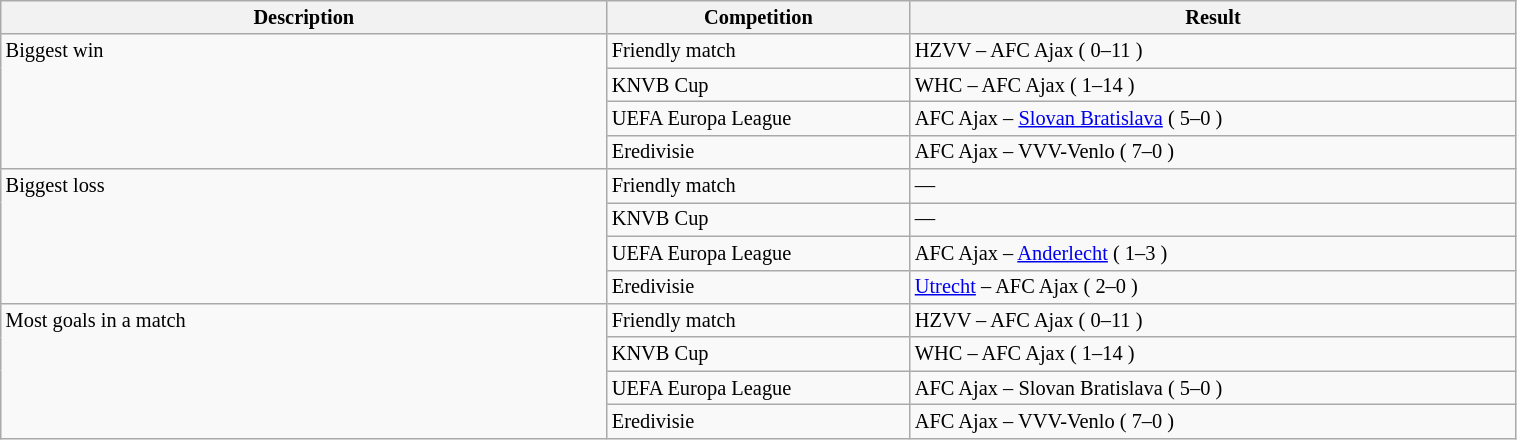<table class="wikitable" style="width:80%; font-size:85%;">
<tr valign=top>
<th width=40% align=center>Description</th>
<th width=20% align=center>Competition</th>
<th width=40% align=center>Result</th>
</tr>
<tr valign=top>
<td rowspan=4>Biggest win</td>
<td>  Friendly match</td>
<td>HZVV – AFC Ajax ( 0–11 )</td>
</tr>
<tr>
<td>  KNVB Cup</td>
<td>WHC – AFC Ajax ( 1–14 )</td>
</tr>
<tr>
<td> UEFA Europa League</td>
<td>AFC Ajax – <a href='#'>Slovan Bratislava</a> ( 5–0 )</td>
</tr>
<tr>
<td> Eredivisie</td>
<td>AFC Ajax – VVV-Venlo ( 7–0 )</td>
</tr>
<tr valign=top>
<td rowspan=4>Biggest loss</td>
<td> Friendly match</td>
<td>—</td>
</tr>
<tr>
<td> KNVB Cup</td>
<td>—</td>
</tr>
<tr>
<td> UEFA Europa League</td>
<td>AFC Ajax – <a href='#'>Anderlecht</a> ( 1–3 )</td>
</tr>
<tr>
<td> Eredivisie</td>
<td><a href='#'>Utrecht</a> – AFC Ajax ( 2–0 )</td>
</tr>
<tr valign=top>
<td rowspan=4>Most goals in a match</td>
<td> Friendly match</td>
<td>HZVV – AFC Ajax ( 0–11 )</td>
</tr>
<tr>
<td> KNVB Cup</td>
<td>WHC – AFC Ajax ( 1–14 )</td>
</tr>
<tr>
<td> UEFA Europa League</td>
<td>AFC Ajax – Slovan Bratislava ( 5–0 )</td>
</tr>
<tr>
<td> Eredivisie</td>
<td>AFC Ajax – VVV-Venlo ( 7–0 )</td>
</tr>
</table>
